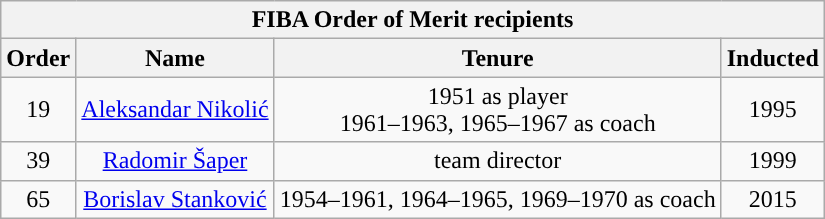<table class="wikitable" style="text-align:center">
<tr>
<th colspan="5">FIBA Order of Merit recipients</th>
</tr>
<tr>
<th>Order</th>
<th>Name</th>
<th>Tenure</th>
<th>Inducted</th>
</tr>
<tr>
<td>19</td>
<td><a href='#'>Aleksandar Nikolić</a></td>
<td>1951 as player<br>1961–1963, 1965–1967 as coach</td>
<td>1995</td>
</tr>
<tr>
<td>39</td>
<td><a href='#'>Radomir Šaper</a></td>
<td>team director</td>
<td>1999</td>
</tr>
<tr>
<td>65</td>
<td><a href='#'>Borislav Stanković</a></td>
<td>1954–1961, 1964–1965, 1969–1970 as coach</td>
<td>2015</td>
</tr>
</table>
